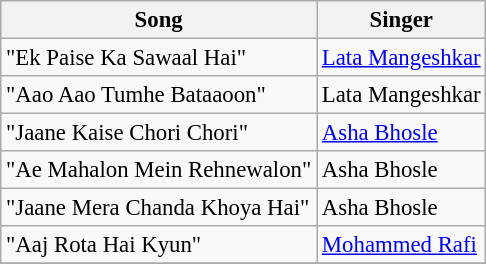<table class="wikitable" style="font-size:95%;">
<tr>
<th>Song</th>
<th>Singer</th>
</tr>
<tr>
<td>"Ek Paise Ka Sawaal Hai"</td>
<td><a href='#'>Lata Mangeshkar</a></td>
</tr>
<tr>
<td>"Aao Aao Tumhe Bataaoon"</td>
<td>Lata Mangeshkar</td>
</tr>
<tr>
<td>"Jaane Kaise Chori Chori"</td>
<td><a href='#'>Asha Bhosle</a></td>
</tr>
<tr>
<td>"Ae Mahalon Mein Rehnewalon"</td>
<td>Asha Bhosle</td>
</tr>
<tr>
<td>"Jaane Mera Chanda Khoya Hai"</td>
<td>Asha Bhosle</td>
</tr>
<tr>
<td>"Aaj Rota Hai Kyun"</td>
<td><a href='#'>Mohammed Rafi</a></td>
</tr>
<tr>
</tr>
</table>
